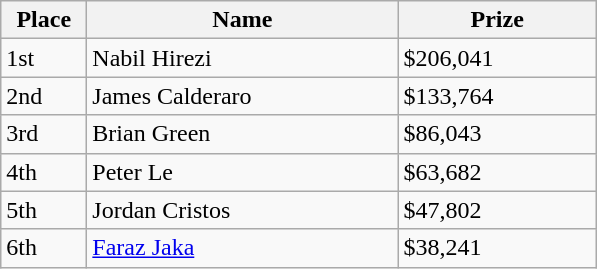<table class="wikitable">
<tr>
<th style="width:50px;">Place</th>
<th style="width:200px;">Name</th>
<th style="width:125px;">Prize</th>
</tr>
<tr>
<td>1st</td>
<td> Nabil Hirezi</td>
<td>$206,041</td>
</tr>
<tr>
<td>2nd</td>
<td> James Calderaro</td>
<td>$133,764</td>
</tr>
<tr>
<td>3rd</td>
<td> Brian Green</td>
<td>$86,043</td>
</tr>
<tr>
<td>4th</td>
<td> Peter Le</td>
<td>$63,682</td>
</tr>
<tr>
<td>5th</td>
<td> Jordan Cristos</td>
<td>$47,802</td>
</tr>
<tr>
<td>6th</td>
<td> <a href='#'>Faraz Jaka</a></td>
<td>$38,241</td>
</tr>
</table>
